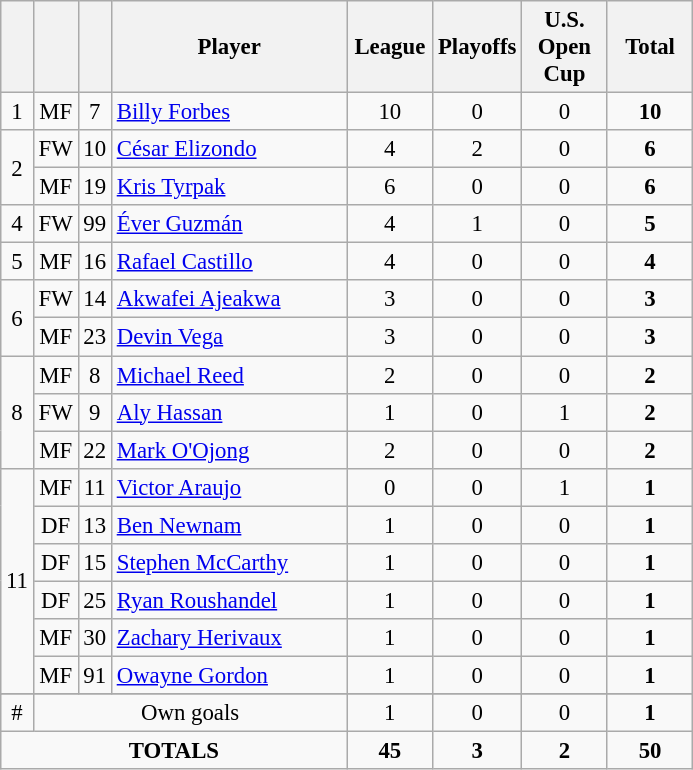<table class="wikitable sortable" style="font-size: 95%; text-align: center;">
<tr>
<th width=10></th>
<th width=10></th>
<th width=10></th>
<th width=150>Player</th>
<th width=50>League</th>
<th width=50>Playoffs</th>
<th width=50>U.S. Open Cup</th>
<th width=50>Total</th>
</tr>
<tr>
<td>1</td>
<td>MF</td>
<td>7</td>
<td align=left> <a href='#'>Billy Forbes</a></td>
<td>10</td>
<td>0</td>
<td>0</td>
<td><strong>10</strong></td>
</tr>
<tr>
<td rowspan="2">2</td>
<td>FW</td>
<td>10</td>
<td align=left>  <a href='#'>César Elizondo</a></td>
<td>4</td>
<td>2</td>
<td>0</td>
<td><strong>6</strong></td>
</tr>
<tr>
<td>MF</td>
<td>19</td>
<td align=left> <a href='#'>Kris Tyrpak</a></td>
<td>6</td>
<td>0</td>
<td>0</td>
<td><strong>6</strong></td>
</tr>
<tr>
<td>4</td>
<td>FW</td>
<td>99</td>
<td align=left> <a href='#'>Éver Guzmán</a></td>
<td>4</td>
<td>1</td>
<td>0</td>
<td><strong>5</strong></td>
</tr>
<tr>
<td>5</td>
<td>MF</td>
<td>16</td>
<td align=left> <a href='#'>Rafael Castillo</a></td>
<td>4</td>
<td>0</td>
<td>0</td>
<td><strong>4</strong></td>
</tr>
<tr>
<td rowspan="2">6</td>
<td>FW</td>
<td>14</td>
<td align=left> <a href='#'>Akwafei Ajeakwa</a></td>
<td>3</td>
<td>0</td>
<td>0</td>
<td><strong>3</strong></td>
</tr>
<tr>
<td>MF</td>
<td>23</td>
<td align=left> <a href='#'>Devin Vega</a></td>
<td>3</td>
<td>0</td>
<td>0</td>
<td><strong>3</strong></td>
</tr>
<tr>
<td rowspan="3">8</td>
<td>MF</td>
<td>8</td>
<td align=left>  <a href='#'>Michael Reed</a></td>
<td>2</td>
<td>0</td>
<td>0</td>
<td><strong>2</strong></td>
</tr>
<tr>
<td>FW</td>
<td>9</td>
<td align=left> <a href='#'>Aly Hassan</a></td>
<td>1</td>
<td>0</td>
<td>1</td>
<td><strong>2</strong></td>
</tr>
<tr>
<td>MF</td>
<td>22</td>
<td align=left> <a href='#'>Mark O'Ojong</a></td>
<td>2</td>
<td>0</td>
<td>0</td>
<td><strong>2</strong></td>
</tr>
<tr>
<td rowspan="6">11</td>
<td>MF</td>
<td>11</td>
<td align=left> <a href='#'>Victor Araujo</a></td>
<td>0</td>
<td>0</td>
<td>1</td>
<td><strong>1</strong></td>
</tr>
<tr>
<td>DF</td>
<td>13</td>
<td align=left> <a href='#'>Ben Newnam</a></td>
<td>1</td>
<td>0</td>
<td>0</td>
<td><strong>1</strong></td>
</tr>
<tr>
<td>DF</td>
<td>15</td>
<td align=left> <a href='#'>Stephen McCarthy</a></td>
<td>1</td>
<td>0</td>
<td>0</td>
<td><strong>1</strong></td>
</tr>
<tr>
<td>DF</td>
<td>25</td>
<td align=left> <a href='#'>Ryan Roushandel</a></td>
<td>1</td>
<td>0</td>
<td>0</td>
<td><strong>1</strong></td>
</tr>
<tr>
<td>MF</td>
<td>30</td>
<td align=left> <a href='#'>Zachary Herivaux</a></td>
<td>1</td>
<td>0</td>
<td>0</td>
<td><strong>1</strong></td>
</tr>
<tr>
<td>MF</td>
<td>91</td>
<td align=left> <a href='#'>Owayne Gordon</a></td>
<td>1</td>
<td>0</td>
<td>0</td>
<td><strong>1</strong></td>
</tr>
<tr>
</tr>
<tr class="sortbottom">
<td>#</td>
<td colspan="3">Own goals</td>
<td>1</td>
<td>0</td>
<td>0</td>
<td><strong>1</strong></td>
</tr>
<tr>
<td colspan="4"><strong>TOTALS</strong></td>
<td><strong>45</strong></td>
<td><strong>3</strong></td>
<td><strong>2</strong></td>
<td><strong>50</strong></td>
</tr>
</table>
